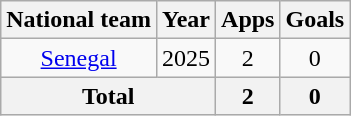<table class=wikitable style=text-align:center>
<tr>
<th>National team</th>
<th>Year</th>
<th>Apps</th>
<th>Goals</th>
</tr>
<tr>
<td><a href='#'>Senegal</a></td>
<td>2025</td>
<td>2</td>
<td>0</td>
</tr>
<tr>
<th colspan="2">Total</th>
<th>2</th>
<th>0</th>
</tr>
</table>
